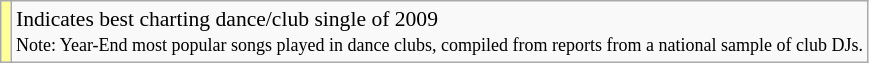<table class="wikitable" style="font-size:90%;">
<tr>
<td style="background-color:#FFFF99"></td>
<td>Indicates best charting dance/club single of 2009  <br> <small>Note: Year-End most popular songs played in dance clubs, compiled from reports from a national sample of club DJs.</small></td>
</tr>
</table>
